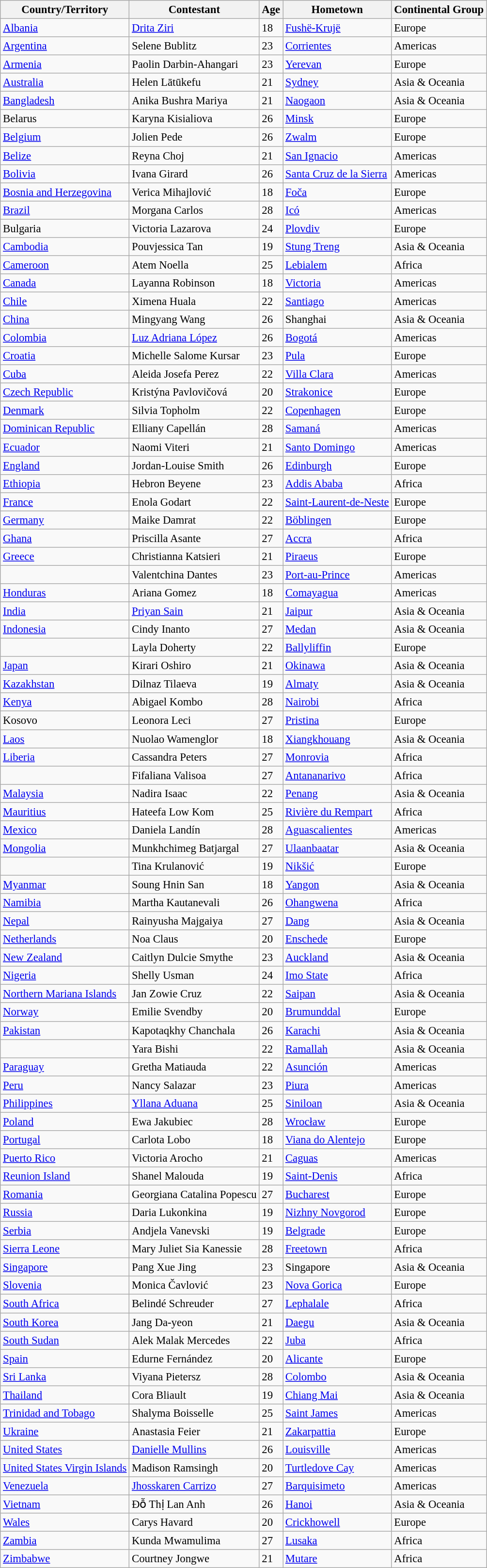<table class="wikitable sortable" style="font-size:95%;">
<tr>
<th>Country/Territory</th>
<th>Contestant</th>
<th>Age</th>
<th>Hometown</th>
<th>Continental Group</th>
</tr>
<tr>
<td> <a href='#'>Albania</a></td>
<td><a href='#'>Drita Ziri</a></td>
<td>18</td>
<td><a href='#'>Fushë-Krujë</a></td>
<td>Europe</td>
</tr>
<tr>
<td> <a href='#'>Argentina</a></td>
<td>Selene Bublitz</td>
<td>23</td>
<td><a href='#'>Corrientes</a></td>
<td>Americas</td>
</tr>
<tr>
<td> <a href='#'>Armenia</a></td>
<td>Paolin Darbin-Ahangari</td>
<td>23</td>
<td><a href='#'>Yerevan</a></td>
<td>Europe</td>
</tr>
<tr>
<td> <a href='#'>Australia</a></td>
<td>Helen Lātūkefu</td>
<td>21</td>
<td><a href='#'>Sydney</a></td>
<td>Asia & Oceania</td>
</tr>
<tr>
<td> <a href='#'>Bangladesh</a></td>
<td>Anika Bushra Mariya</td>
<td>21</td>
<td><a href='#'>Naogaon</a></td>
<td>Asia & Oceania</td>
</tr>
<tr>
<td> Belarus</td>
<td>Karyna Kisialiova</td>
<td>26</td>
<td><a href='#'>Minsk</a></td>
<td>Europe</td>
</tr>
<tr>
<td> <a href='#'>Belgium</a></td>
<td>Jolien Pede</td>
<td>26</td>
<td><a href='#'>Zwalm</a></td>
<td>Europe</td>
</tr>
<tr>
<td> <a href='#'>Belize</a></td>
<td>Reyna Choj</td>
<td>21</td>
<td><a href='#'>San Ignacio</a></td>
<td>Americas</td>
</tr>
<tr>
<td> <a href='#'>Bolivia</a></td>
<td>Ivana Girard</td>
<td>26</td>
<td><a href='#'>Santa Cruz de la Sierra</a></td>
<td>Americas</td>
</tr>
<tr>
<td> <a href='#'>Bosnia and Herzegovina</a></td>
<td>Verica Mihajlović</td>
<td>18</td>
<td><a href='#'>Foča</a></td>
<td>Europe</td>
</tr>
<tr>
<td> <a href='#'>Brazil</a></td>
<td>Morgana Carlos</td>
<td>28</td>
<td><a href='#'>Icó</a></td>
<td>Americas</td>
</tr>
<tr>
<td> Bulgaria</td>
<td>Victoria Lazarova</td>
<td>24</td>
<td><a href='#'>Plovdiv</a></td>
<td>Europe</td>
</tr>
<tr>
<td> <a href='#'>Cambodia</a></td>
<td>Pouvjessica Tan</td>
<td>19</td>
<td><a href='#'>Stung Treng</a></td>
<td>Asia & Oceania</td>
</tr>
<tr>
<td> <a href='#'>Cameroon</a></td>
<td>Atem Noella</td>
<td>25</td>
<td><a href='#'>Lebialem</a></td>
<td>Africa</td>
</tr>
<tr>
<td> <a href='#'>Canada</a></td>
<td>Layanna Robinson</td>
<td>18</td>
<td><a href='#'>Victoria</a></td>
<td>Americas</td>
</tr>
<tr>
<td> <a href='#'>Chile</a></td>
<td>Ximena Huala</td>
<td>22</td>
<td><a href='#'>Santiago</a></td>
<td>Americas</td>
</tr>
<tr>
<td> <a href='#'>China</a></td>
<td>Mingyang Wang</td>
<td>26</td>
<td>Shanghai</td>
<td>Asia & Oceania</td>
</tr>
<tr>
<td> <a href='#'>Colombia</a></td>
<td><a href='#'>Luz Adriana López</a></td>
<td>26</td>
<td><a href='#'>Bogotá</a></td>
<td>Americas</td>
</tr>
<tr>
<td> <a href='#'>Croatia</a></td>
<td>Michelle Salome Kursar</td>
<td>23</td>
<td><a href='#'>Pula</a></td>
<td>Europe</td>
</tr>
<tr>
<td> <a href='#'>Cuba</a></td>
<td>Aleida Josefa Perez</td>
<td>22</td>
<td><a href='#'>Villa Clara</a></td>
<td>Americas</td>
</tr>
<tr>
<td> <a href='#'>Czech Republic</a></td>
<td>Kristýna Pavlovičová</td>
<td>20</td>
<td><a href='#'>Strakonice</a></td>
<td>Europe</td>
</tr>
<tr>
<td> <a href='#'>Denmark</a></td>
<td>Silvia Topholm</td>
<td>22</td>
<td><a href='#'>Copenhagen</a></td>
<td>Europe</td>
</tr>
<tr>
<td> <a href='#'>Dominican Republic</a></td>
<td>Elliany Capellán</td>
<td>28</td>
<td><a href='#'>Samaná</a></td>
<td>Americas</td>
</tr>
<tr>
<td> <a href='#'>Ecuador</a></td>
<td>Naomi Viteri</td>
<td>21</td>
<td><a href='#'>Santo Domingo</a></td>
<td>Americas</td>
</tr>
<tr>
<td> <a href='#'>England</a></td>
<td>Jordan-Louise Smith</td>
<td>26</td>
<td><a href='#'>Edinburgh</a></td>
<td>Europe</td>
</tr>
<tr>
<td> <a href='#'>Ethiopia</a></td>
<td>Hebron Beyene</td>
<td>23</td>
<td><a href='#'>Addis Ababa</a></td>
<td>Africa</td>
</tr>
<tr>
<td> <a href='#'>France</a></td>
<td>Enola Godart</td>
<td>22</td>
<td><a href='#'>Saint-Laurent-de-Neste</a></td>
<td>Europe</td>
</tr>
<tr>
<td> <a href='#'>Germany</a></td>
<td>Maike Damrat</td>
<td>22</td>
<td><a href='#'>Böblingen</a></td>
<td>Europe</td>
</tr>
<tr>
<td> <a href='#'>Ghana</a></td>
<td>Priscilla Asante</td>
<td>27</td>
<td><a href='#'>Accra</a></td>
<td>Africa</td>
</tr>
<tr>
<td> <a href='#'>Greece</a></td>
<td>Christianna Katsieri</td>
<td>21</td>
<td><a href='#'>Piraeus</a></td>
<td>Europe</td>
</tr>
<tr>
<td></td>
<td>Valentchina Dantes</td>
<td>23</td>
<td><a href='#'>Port-au-Prince</a></td>
<td>Americas</td>
</tr>
<tr>
<td> <a href='#'>Honduras</a></td>
<td>Ariana Gomez</td>
<td>18</td>
<td><a href='#'>Comayagua</a></td>
<td>Americas</td>
</tr>
<tr>
<td> <a href='#'>India</a></td>
<td><a href='#'>Priyan Sain</a></td>
<td>21</td>
<td><a href='#'>Jaipur</a></td>
<td>Asia & Oceania</td>
</tr>
<tr>
<td> <a href='#'>Indonesia</a></td>
<td>Cindy Inanto</td>
<td>27</td>
<td><a href='#'>Medan</a></td>
<td>Asia & Oceania</td>
</tr>
<tr>
<td></td>
<td>Layla Doherty</td>
<td>22</td>
<td><a href='#'>Ballyliffin</a></td>
<td>Europe</td>
</tr>
<tr>
<td> <a href='#'>Japan</a></td>
<td>Kirari Oshiro</td>
<td>21</td>
<td><a href='#'>Okinawa</a></td>
<td>Asia & Oceania</td>
</tr>
<tr>
<td> <a href='#'>Kazakhstan</a></td>
<td>Dilnaz Tilaeva</td>
<td>19</td>
<td><a href='#'>Almaty</a></td>
<td>Asia & Oceania</td>
</tr>
<tr>
<td> <a href='#'>Kenya</a></td>
<td>Abigael Kombo</td>
<td>28</td>
<td><a href='#'>Nairobi</a></td>
<td>Africa</td>
</tr>
<tr>
<td> Kosovo</td>
<td>Leonora Leci</td>
<td>27</td>
<td><a href='#'>Pristina</a></td>
<td>Europe</td>
</tr>
<tr>
<td> <a href='#'>Laos</a></td>
<td>Nuolao Wamenglor</td>
<td>18</td>
<td><a href='#'>Xiangkhouang</a></td>
<td>Asia & Oceania</td>
</tr>
<tr>
<td> <a href='#'>Liberia</a></td>
<td>Cassandra Peters</td>
<td>27</td>
<td><a href='#'>Monrovia</a></td>
<td>Africa</td>
</tr>
<tr>
<td></td>
<td>Fifaliana Valisoa</td>
<td>27</td>
<td><a href='#'>Antananarivo</a></td>
<td>Africa</td>
</tr>
<tr>
<td> <a href='#'>Malaysia</a></td>
<td>Nadira Isaac</td>
<td>22</td>
<td><a href='#'>Penang</a></td>
<td>Asia & Oceania</td>
</tr>
<tr>
<td> <a href='#'>Mauritius</a></td>
<td>Hateefa Low Kom</td>
<td>25</td>
<td><a href='#'>Rivière du Rempart</a></td>
<td>Africa</td>
</tr>
<tr>
<td> <a href='#'>Mexico</a></td>
<td>Daniela Landín</td>
<td>28</td>
<td><a href='#'>Aguascalientes</a></td>
<td>Americas</td>
</tr>
<tr>
<td> <a href='#'>Mongolia</a></td>
<td>Munkhchimeg Batjargal</td>
<td>27</td>
<td><a href='#'>Ulaanbaatar</a></td>
<td>Asia & Oceania</td>
</tr>
<tr>
<td></td>
<td>Tina Krulanović</td>
<td>19</td>
<td><a href='#'>Nikšić</a></td>
<td>Europe</td>
</tr>
<tr>
<td> <a href='#'>Myanmar</a></td>
<td>Soung Hnin San</td>
<td>18</td>
<td><a href='#'>Yangon</a></td>
<td>Asia & Oceania</td>
</tr>
<tr>
<td> <a href='#'>Namibia</a></td>
<td>Martha Kautanevali</td>
<td>26</td>
<td><a href='#'>Ohangwena</a></td>
<td>Africa</td>
</tr>
<tr>
<td> <a href='#'>Nepal</a></td>
<td>Rainyusha Majgaiya</td>
<td>27</td>
<td><a href='#'>Dang</a></td>
<td>Asia & Oceania</td>
</tr>
<tr>
<td> <a href='#'>Netherlands</a></td>
<td>Noa Claus</td>
<td>20</td>
<td><a href='#'>Enschede</a></td>
<td>Europe</td>
</tr>
<tr>
<td> <a href='#'>New Zealand</a></td>
<td>Caitlyn Dulcie Smythe</td>
<td>23</td>
<td><a href='#'>Auckland</a></td>
<td>Asia & Oceania</td>
</tr>
<tr>
<td> <a href='#'>Nigeria</a></td>
<td>Shelly Usman</td>
<td>24</td>
<td><a href='#'>Imo State</a></td>
<td>Africa</td>
</tr>
<tr>
<td> <a href='#'>Northern Mariana Islands</a></td>
<td>Jan Zowie Cruz</td>
<td>22</td>
<td><a href='#'>Saipan</a></td>
<td>Asia & Oceania</td>
</tr>
<tr>
<td> <a href='#'>Norway</a></td>
<td>Emilie Svendby</td>
<td>20</td>
<td><a href='#'>Brumunddal</a></td>
<td>Europe</td>
</tr>
<tr>
<td> <a href='#'>Pakistan</a></td>
<td>Kapotaqkhy Chanchala</td>
<td>26</td>
<td><a href='#'>Karachi</a></td>
<td>Asia & Oceania</td>
</tr>
<tr>
<td></td>
<td>Yara Bishi</td>
<td>22</td>
<td><a href='#'>Ramallah</a></td>
<td>Asia & Oceania</td>
</tr>
<tr>
<td> <a href='#'>Paraguay</a></td>
<td>Gretha Matiauda</td>
<td>22</td>
<td><a href='#'>Asunción</a></td>
<td>Americas</td>
</tr>
<tr>
<td> <a href='#'>Peru</a></td>
<td>Nancy Salazar</td>
<td>23</td>
<td><a href='#'>Piura</a></td>
<td>Americas</td>
</tr>
<tr>
<td> <a href='#'>Philippines</a></td>
<td><a href='#'>Yllana Aduana</a></td>
<td>25</td>
<td><a href='#'>Siniloan</a></td>
<td>Asia & Oceania</td>
</tr>
<tr>
<td> <a href='#'>Poland</a></td>
<td>Ewa Jakubiec</td>
<td>28</td>
<td><a href='#'>Wrocław</a></td>
<td>Europe</td>
</tr>
<tr>
<td> <a href='#'>Portugal</a></td>
<td>Carlota Lobo</td>
<td>18</td>
<td><a href='#'>Viana do Alentejo</a></td>
<td>Europe</td>
</tr>
<tr>
<td> <a href='#'>Puerto Rico</a></td>
<td>Victoria Arocho</td>
<td>21</td>
<td><a href='#'>Caguas</a></td>
<td>Americas</td>
</tr>
<tr>
<td> <a href='#'>Reunion Island</a></td>
<td>Shanel Malouda</td>
<td>19</td>
<td><a href='#'>Saint-Denis</a></td>
<td>Africa</td>
</tr>
<tr>
<td> <a href='#'>Romania</a></td>
<td>Georgiana Catalina Popescu</td>
<td>27</td>
<td><a href='#'>Bucharest</a></td>
<td>Europe</td>
</tr>
<tr>
<td> <a href='#'>Russia</a></td>
<td>Daria Lukonkina</td>
<td>19</td>
<td><a href='#'>Nizhny Novgorod</a></td>
<td>Europe</td>
</tr>
<tr>
<td> <a href='#'>Serbia</a></td>
<td>Andjela Vanevski</td>
<td>19</td>
<td><a href='#'>Belgrade</a></td>
<td>Europe</td>
</tr>
<tr>
<td> <a href='#'>Sierra Leone</a></td>
<td>Mary Juliet Sia Kanessie</td>
<td>28</td>
<td><a href='#'>Freetown</a></td>
<td>Africa</td>
</tr>
<tr>
<td> <a href='#'>Singapore</a></td>
<td>Pang Xue Jing</td>
<td>23</td>
<td>Singapore</td>
<td>Asia & Oceania</td>
</tr>
<tr>
<td> <a href='#'>Slovenia</a></td>
<td>Monica Čavlović</td>
<td>23</td>
<td><a href='#'>Nova Gorica</a></td>
<td>Europe</td>
</tr>
<tr>
<td> <a href='#'>South Africa</a></td>
<td>Belindé Schreuder</td>
<td>27</td>
<td><a href='#'>Lephalale</a></td>
<td>Africa</td>
</tr>
<tr>
<td> <a href='#'>South Korea</a></td>
<td>Jang Da-yeon</td>
<td>21</td>
<td><a href='#'>Daegu</a></td>
<td>Asia & Oceania</td>
</tr>
<tr>
<td> <a href='#'>South Sudan</a></td>
<td>Alek Malak Mercedes</td>
<td>22</td>
<td><a href='#'>Juba</a></td>
<td>Africa</td>
</tr>
<tr>
<td> <a href='#'>Spain</a></td>
<td>Edurne Fernández</td>
<td>20</td>
<td><a href='#'>Alicante</a></td>
<td>Europe</td>
</tr>
<tr>
<td> <a href='#'>Sri Lanka</a></td>
<td>Viyana Pietersz</td>
<td>28</td>
<td><a href='#'>Colombo</a></td>
<td>Asia & Oceania</td>
</tr>
<tr>
<td> <a href='#'>Thailand</a></td>
<td>Cora Bliault</td>
<td>19</td>
<td><a href='#'>Chiang Mai</a></td>
<td>Asia & Oceania</td>
</tr>
<tr>
<td> <a href='#'>Trinidad and Tobago</a></td>
<td>Shalyma Boisselle</td>
<td>25</td>
<td><a href='#'>Saint James</a></td>
<td>Americas</td>
</tr>
<tr>
<td> <a href='#'>Ukraine</a></td>
<td>Anastasia Feier</td>
<td>21</td>
<td><a href='#'>Zakarpattia</a></td>
<td>Europe</td>
</tr>
<tr>
<td> <a href='#'>United States</a></td>
<td><a href='#'>Danielle Mullins</a></td>
<td>26</td>
<td><a href='#'>Louisville</a></td>
<td>Americas</td>
</tr>
<tr>
<td> <a href='#'>United States Virgin Islands</a></td>
<td>Madison Ramsingh</td>
<td>20</td>
<td><a href='#'>Turtledove Cay</a></td>
<td>Americas</td>
</tr>
<tr>
<td> <a href='#'>Venezuela</a></td>
<td><a href='#'>Jhosskaren Carrizo</a></td>
<td>27</td>
<td><a href='#'>Barquisimeto</a></td>
<td>Americas</td>
</tr>
<tr>
<td> <a href='#'>Vietnam</a></td>
<td>Đỗ Thị Lan Anh</td>
<td>26</td>
<td><a href='#'>Hanoi</a></td>
<td>Asia & Oceania</td>
</tr>
<tr>
<td> <a href='#'>Wales</a></td>
<td>Carys Havard</td>
<td>20</td>
<td><a href='#'>Crickhowell</a></td>
<td>Europe</td>
</tr>
<tr>
<td> <a href='#'>Zambia</a></td>
<td>Kunda Mwamulima</td>
<td>27</td>
<td><a href='#'>Lusaka</a></td>
<td>Africa</td>
</tr>
<tr>
<td> <a href='#'>Zimbabwe</a></td>
<td>Courtney Jongwe</td>
<td>21</td>
<td><a href='#'>Mutare</a></td>
<td>Africa</td>
</tr>
</table>
